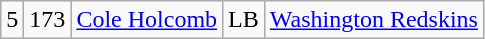<table class="wikitable" style="text-align:center">
<tr>
<td>5</td>
<td>173</td>
<td><a href='#'>Cole Holcomb</a></td>
<td>LB</td>
<td><a href='#'>Washington Redskins</a></td>
</tr>
</table>
